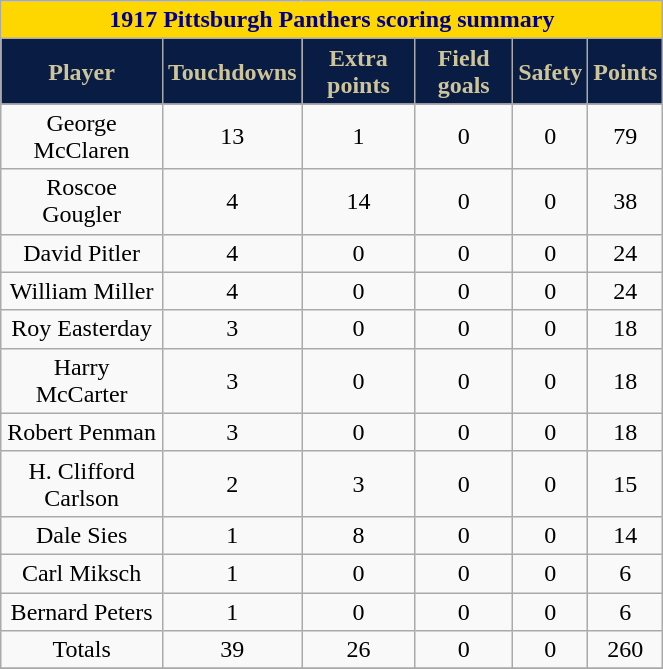<table class="wikitable" width="35%">
<tr>
<th colspan="10" style="background:gold; color:darkblue; text-align: center;"><strong>1917 Pittsburgh Panthers scoring summary</strong></th>
</tr>
<tr align="center"  style="background:#091C44;color:#CEC499;">
<td><strong>Player</strong></td>
<td><strong>Touchdowns</strong></td>
<td><strong>Extra points</strong></td>
<td><strong>Field goals</strong></td>
<td><strong>Safety</strong></td>
<td><strong>Points</strong></td>
</tr>
<tr align="center" bgcolor="">
<td>George McClaren</td>
<td>13</td>
<td>1</td>
<td>0</td>
<td>0</td>
<td>79</td>
</tr>
<tr align="center" bgcolor="">
<td>Roscoe Gougler</td>
<td>4</td>
<td>14</td>
<td>0</td>
<td>0</td>
<td>38</td>
</tr>
<tr align="center" bgcolor="">
<td>David Pitler</td>
<td>4</td>
<td>0</td>
<td>0</td>
<td>0</td>
<td>24</td>
</tr>
<tr align="center" bgcolor="">
<td>William Miller</td>
<td>4</td>
<td>0</td>
<td>0</td>
<td>0</td>
<td>24</td>
</tr>
<tr align="center" bgcolor="">
<td>Roy Easterday</td>
<td>3</td>
<td>0</td>
<td>0</td>
<td>0</td>
<td>18</td>
</tr>
<tr align="center" bgcolor="">
<td>Harry McCarter</td>
<td>3</td>
<td>0</td>
<td>0</td>
<td>0</td>
<td>18</td>
</tr>
<tr align="center" bgcolor="">
<td>Robert Penman</td>
<td>3</td>
<td>0</td>
<td>0</td>
<td>0</td>
<td>18</td>
</tr>
<tr align="center" bgcolor="">
<td>H. Clifford Carlson</td>
<td>2</td>
<td>3</td>
<td>0</td>
<td>0</td>
<td>15</td>
</tr>
<tr align="center" bgcolor="">
<td>Dale Sies</td>
<td>1</td>
<td>8</td>
<td>0</td>
<td>0</td>
<td>14</td>
</tr>
<tr align="center" bgcolor="">
<td>Carl Miksch</td>
<td>1</td>
<td>0</td>
<td>0</td>
<td>0</td>
<td>6</td>
</tr>
<tr align="center" bgcolor="">
<td>Bernard Peters</td>
<td>1</td>
<td>0</td>
<td>0</td>
<td>0</td>
<td>6</td>
</tr>
<tr align="center" bgcolor="">
<td>Totals</td>
<td>39</td>
<td>26</td>
<td>0</td>
<td>0</td>
<td>260</td>
</tr>
<tr align="center" bgcolor="">
</tr>
</table>
